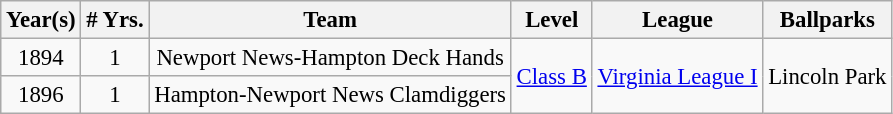<table class="wikitable" style="text-align:center; font-size: 95%;">
<tr>
<th>Year(s)</th>
<th># Yrs.</th>
<th>Team</th>
<th>Level</th>
<th>League</th>
<th>Ballparks</th>
</tr>
<tr>
<td>1894</td>
<td>1</td>
<td>Newport News-Hampton Deck Hands</td>
<td rowspan=2><a href='#'>Class B</a></td>
<td rowspan=2><a href='#'>Virginia League I</a></td>
<td rowspan=2>Lincoln Park</td>
</tr>
<tr>
<td>1896</td>
<td>1</td>
<td>Hampton-Newport News Clamdiggers</td>
</tr>
</table>
